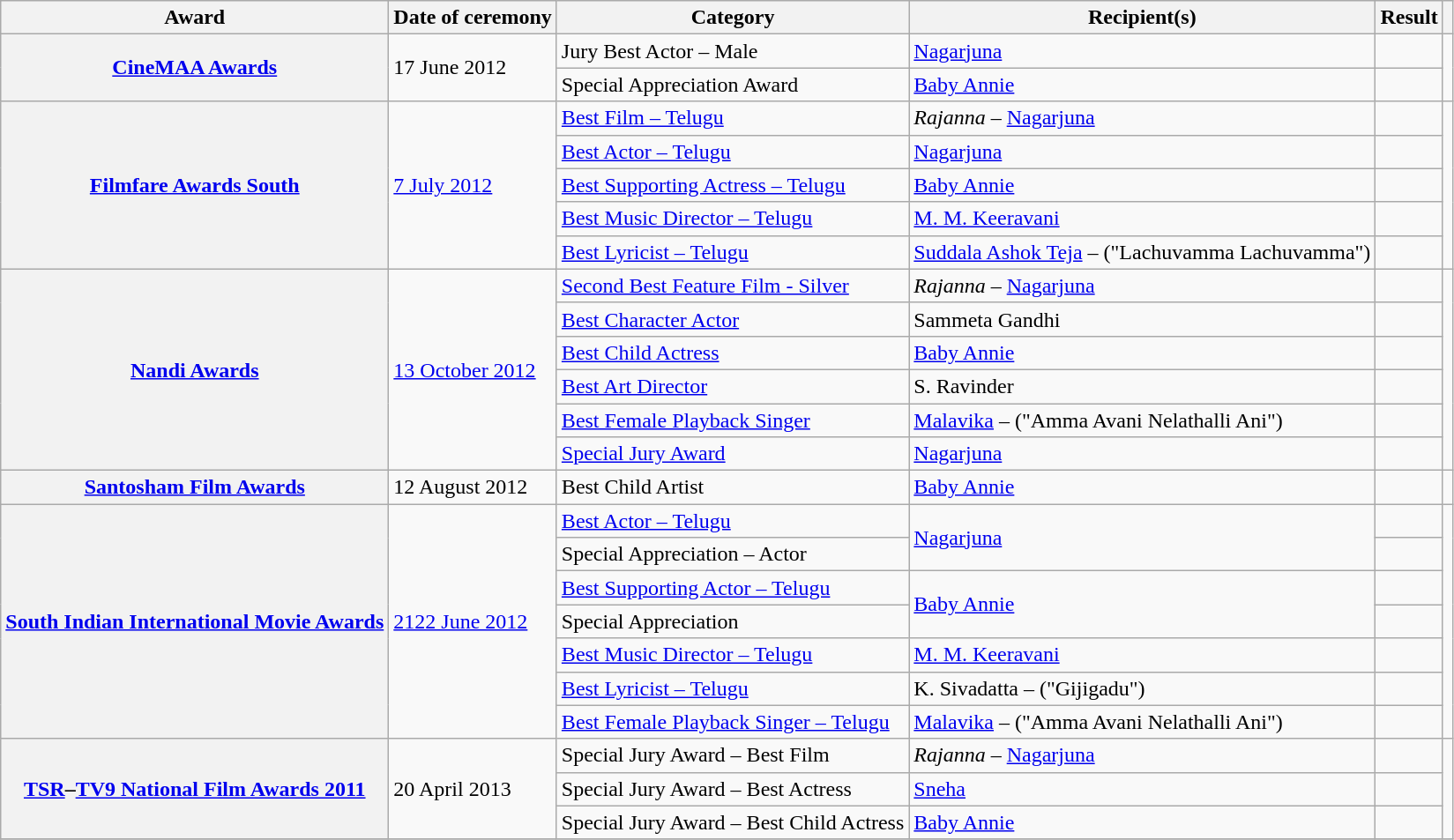<table class="wikitable plainrowheaders sortable">
<tr>
<th scope="col">Award</th>
<th scope="col">Date of ceremony</th>
<th scope="col">Category</th>
<th scope="col">Recipient(s)</th>
<th scope="col" class="unsortable">Result</th>
<th scope="col" class="unsortable"></th>
</tr>
<tr>
<th scope="row" rowspan="2"><a href='#'>CineMAA Awards</a></th>
<td rowspan="2">17 June 2012</td>
<td>Jury Best Actor – Male</td>
<td><a href='#'>Nagarjuna</a></td>
<td></td>
<td style="text-align:center;" rowspan="2"><br></td>
</tr>
<tr>
<td>Special Appreciation Award</td>
<td><a href='#'>Baby Annie</a></td>
<td></td>
</tr>
<tr>
<th scope="row" rowspan="5"><a href='#'>Filmfare Awards South</a></th>
<td rowspan="5"><a href='#'>7 July 2012</a></td>
<td><a href='#'>Best Film – Telugu</a></td>
<td><em>Rajanna</em> – <a href='#'>Nagarjuna</a></td>
<td></td>
<td style="text-align:center;" rowspan="5"><br></td>
</tr>
<tr>
<td><a href='#'>Best Actor – Telugu</a></td>
<td><a href='#'>Nagarjuna</a></td>
<td></td>
</tr>
<tr>
<td><a href='#'>Best Supporting Actress – Telugu</a></td>
<td><a href='#'>Baby Annie</a></td>
<td></td>
</tr>
<tr>
<td><a href='#'>Best Music Director – Telugu</a></td>
<td><a href='#'>M. M. Keeravani</a></td>
<td></td>
</tr>
<tr>
<td><a href='#'>Best Lyricist – Telugu</a></td>
<td><a href='#'>Suddala Ashok Teja</a> – ("Lachuvamma Lachuvamma")</td>
<td></td>
</tr>
<tr>
<th scope="row" rowspan="6"><a href='#'>Nandi Awards</a></th>
<td rowspan="6"><a href='#'>13 October 2012</a></td>
<td><a href='#'>Second Best Feature Film - Silver</a></td>
<td><em>Rajanna</em> – <a href='#'>Nagarjuna</a></td>
<td></td>
<td style="text-align:center;" rowspan="6"></td>
</tr>
<tr>
<td><a href='#'>Best Character Actor</a></td>
<td>Sammeta Gandhi</td>
<td></td>
</tr>
<tr>
<td><a href='#'>Best Child Actress</a></td>
<td><a href='#'>Baby Annie</a></td>
<td></td>
</tr>
<tr>
<td><a href='#'>Best Art Director</a></td>
<td>S. Ravinder</td>
<td></td>
</tr>
<tr>
<td><a href='#'>Best Female Playback Singer</a></td>
<td><a href='#'>Malavika</a> – ("Amma Avani Nelathalli Ani")</td>
<td></td>
</tr>
<tr>
<td><a href='#'>Special Jury Award</a></td>
<td><a href='#'>Nagarjuna</a></td>
<td></td>
</tr>
<tr>
<th scope="row"><a href='#'>Santosham Film Awards</a></th>
<td>12 August 2012</td>
<td>Best Child Artist</td>
<td><a href='#'>Baby Annie</a></td>
<td></td>
<td style="text-align:center;"></td>
</tr>
<tr>
<th scope="row" rowspan="7"><a href='#'>South Indian International Movie Awards</a></th>
<td rowspan="7"><a href='#'>2122 June 2012</a></td>
<td><a href='#'>Best Actor – Telugu</a></td>
<td rowspan="2"><a href='#'>Nagarjuna</a></td>
<td></td>
<td style="text-align:center;" rowspan="7"><br><br><br><br></td>
</tr>
<tr>
<td>Special Appreciation – Actor</td>
<td></td>
</tr>
<tr>
<td><a href='#'>Best Supporting Actor – Telugu</a></td>
<td rowspan="2"><a href='#'>Baby Annie</a></td>
<td></td>
</tr>
<tr>
<td>Special Appreciation</td>
<td></td>
</tr>
<tr>
<td><a href='#'>Best Music Director – Telugu</a></td>
<td><a href='#'>M. M. Keeravani</a></td>
<td></td>
</tr>
<tr>
<td><a href='#'>Best Lyricist – Telugu</a></td>
<td>K. Sivadatta – ("Gijigadu")</td>
<td></td>
</tr>
<tr>
<td><a href='#'>Best Female Playback Singer – Telugu</a></td>
<td><a href='#'>Malavika</a> – ("Amma Avani Nelathalli Ani")</td>
<td></td>
</tr>
<tr>
<th scope="row" rowspan="3"><a href='#'>TSR</a>–<a href='#'>TV9 National Film Awards 2011</a></th>
<td rowspan="3">20 April 2013</td>
<td>Special Jury Award – Best Film</td>
<td><em>Rajanna</em> – <a href='#'>Nagarjuna</a></td>
<td></td>
<td style="text-align:center;" rowspan="3"></td>
</tr>
<tr>
<td>Special Jury Award – Best Actress</td>
<td><a href='#'>Sneha</a></td>
<td></td>
</tr>
<tr>
<td>Special Jury Award – Best Child Actress</td>
<td><a href='#'>Baby Annie</a></td>
<td></td>
</tr>
<tr>
</tr>
</table>
